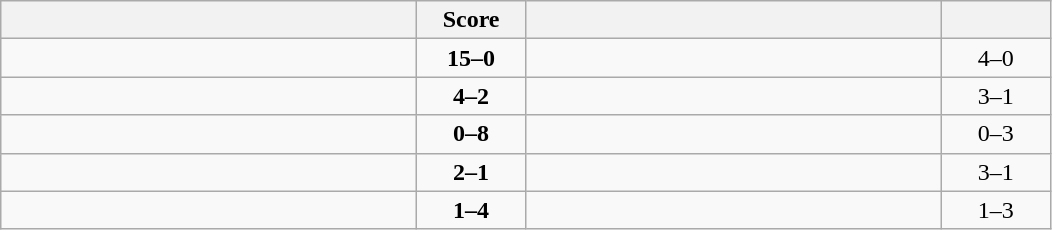<table class="wikitable" style="text-align: center; ">
<tr>
<th align="right" width="270"></th>
<th width="65">Score</th>
<th align="left" width="270"></th>
<th width="65"></th>
</tr>
<tr>
<td align="left"><strong></strong></td>
<td><strong>15–0</strong></td>
<td align="left"></td>
<td>4–0 <strong></strong></td>
</tr>
<tr>
<td align="left"><strong></strong></td>
<td><strong>4–2</strong></td>
<td align="left"></td>
<td>3–1 <strong></strong></td>
</tr>
<tr>
<td align="left"></td>
<td><strong>0–8</strong></td>
<td align="left"><strong></strong></td>
<td>0–3 <strong></strong></td>
</tr>
<tr>
<td align="left"><strong></strong></td>
<td><strong>2–1</strong></td>
<td align="left"></td>
<td>3–1 <strong></strong></td>
</tr>
<tr>
<td align="left"></td>
<td><strong>1–4</strong></td>
<td align="left"><strong></strong></td>
<td>1–3 <strong></strong></td>
</tr>
</table>
